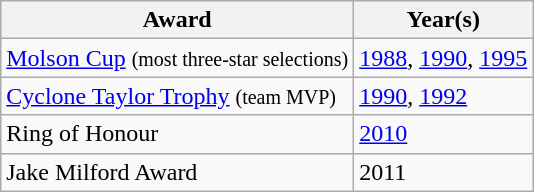<table class="wikitable">
<tr>
<th>Award</th>
<th>Year(s)</th>
</tr>
<tr>
<td><a href='#'>Molson Cup</a> <small>(most three-star selections)</small></td>
<td><a href='#'>1988</a>, <a href='#'>1990</a>, <a href='#'>1995</a></td>
</tr>
<tr>
<td><a href='#'>Cyclone Taylor Trophy</a> <small>(team MVP)</small></td>
<td><a href='#'>1990</a>, <a href='#'>1992</a></td>
</tr>
<tr>
<td>Ring of Honour</td>
<td><a href='#'>2010</a></td>
</tr>
<tr>
<td>Jake Milford Award</td>
<td>2011</td>
</tr>
</table>
